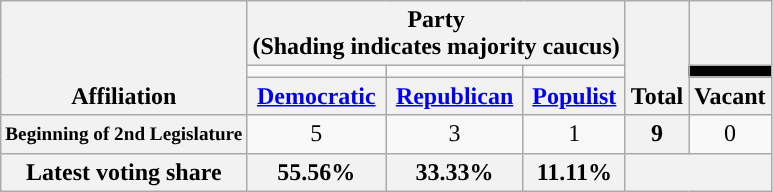<table class=wikitable style="text-align:center">
<tr style="vertical-align:bottom;">
<th rowspan=3>Affiliation</th>
<th colspan=3>Party <div>(Shading indicates majority caucus)</div></th>
<th rowspan=3>Total</th>
<th></th>
</tr>
<tr -style="height:5px">
<td style="background-color:"></td>
<td style="background-color:"></td>
<td style="background-color:"></td>
<td style="background-color:black"></td>
</tr>
<tr>
<th><a href='#'>Democratic</a></th>
<th><a href='#'>Republican</a></th>
<th><a href='#'>Populist</a></th>
<th>Vacant</th>
</tr>
<tr>
<th nowrap style="font-size:80%">Beginning of 2nd Legislature</th>
<td>5</td>
<td>3</td>
<td>1</td>
<th>9</th>
<td>0</td>
</tr>
<tr>
<th>Latest voting share</th>
<th>55.56%</th>
<th>33.33%</th>
<th>11.11%</th>
<th colspan=2></th>
</tr>
</table>
